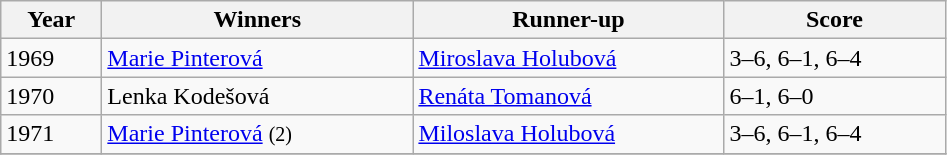<table class="wikitable">
<tr>
<th style="width:60px;">Year</th>
<th style="width:200px;">Winners</th>
<th style="width:200px;">Runner-up</th>
<th style="width:140px;">Score</th>
</tr>
<tr>
<td>1969</td>
<td> <a href='#'>Marie Pinterová</a></td>
<td> <a href='#'>Miroslava Holubová</a></td>
<td>3–6, 6–1, 6–4</td>
</tr>
<tr>
<td>1970</td>
<td> Lenka Kodešová</td>
<td> <a href='#'>Renáta Tomanová</a></td>
<td>6–1, 6–0</td>
</tr>
<tr>
<td>1971</td>
<td> <a href='#'>Marie Pinterová</a> <small>(2)</small></td>
<td> <a href='#'>Miloslava Holubová</a></td>
<td>3–6, 6–1, 6–4</td>
</tr>
<tr>
</tr>
</table>
